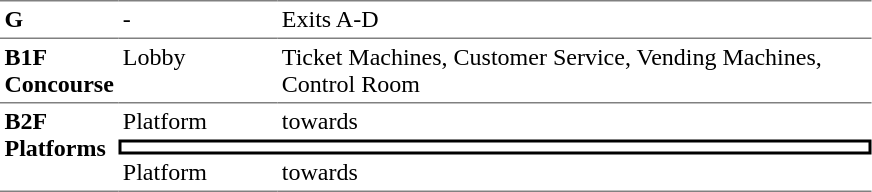<table table border=0 cellspacing=0 cellpadding=3>
<tr>
<td style="border-top:solid 1px gray;" width=50 valign=top><strong>G</strong></td>
<td style="border-top:solid 1px gray;" width=100 valign=top>-</td>
<td style="border-top:solid 1px gray;" width=390 valign=top>Exits A-D</td>
</tr>
<tr>
<td style="border-bottom:solid 1px gray; border-top:solid 1px gray;" valign=top width=50><strong>B1F<br>Concourse</strong></td>
<td style="border-bottom:solid 1px gray; border-top:solid 1px gray;" valign=top width=100>Lobby</td>
<td style="border-bottom:solid 1px gray; border-top:solid 1px gray;" valign=top width=390>Ticket Machines, Customer Service, Vending Machines, Control Room</td>
</tr>
<tr>
<td style="border-bottom:solid 1px gray;" rowspan=3 valign=top><strong>B2F<br>Platforms</strong></td>
<td>Platform</td>
<td>  towards  </td>
</tr>
<tr>
<td style="border-right:solid 2px black;border-left:solid 2px black;border-top:solid 2px black;border-bottom:solid 2px black;text-align:center;" colspan=2></td>
</tr>
<tr>
<td style="border-bottom:solid 1px gray;">Platform</td>
<td style="border-bottom:solid 1px gray;">  towards   </td>
</tr>
</table>
